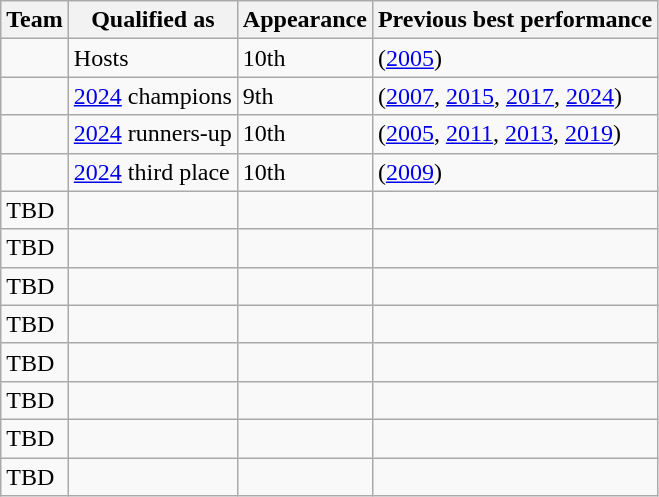<table class="wikitable sortable">
<tr>
<th>Team</th>
<th>Qualified as</th>
<th data-sort-type="number">Appearance</th>
<th>Previous best performance</th>
</tr>
<tr>
<td></td>
<td>Hosts</td>
<td>10th</td>
<td> (<a href='#'>2005</a>)</td>
</tr>
<tr>
<td></td>
<td><a href='#'>2024</a> champions</td>
<td>9th</td>
<td> (<a href='#'>2007</a>, <a href='#'>2015</a>, <a href='#'>2017</a>, <a href='#'>2024</a>)</td>
</tr>
<tr>
<td></td>
<td><a href='#'>2024</a> runners-up</td>
<td>10th</td>
<td> (<a href='#'>2005</a>, <a href='#'>2011</a>, <a href='#'>2013</a>, <a href='#'>2019</a>)</td>
</tr>
<tr>
<td></td>
<td><a href='#'>2024</a> third place</td>
<td>10th</td>
<td> (<a href='#'>2009</a>)</td>
</tr>
<tr>
<td>TBD</td>
<td></td>
<td></td>
<td></td>
</tr>
<tr>
<td>TBD</td>
<td></td>
<td></td>
<td></td>
</tr>
<tr>
<td>TBD</td>
<td></td>
<td></td>
<td></td>
</tr>
<tr>
<td>TBD</td>
<td></td>
<td></td>
<td></td>
</tr>
<tr>
<td>TBD</td>
<td></td>
<td></td>
<td></td>
</tr>
<tr>
<td>TBD</td>
<td></td>
<td></td>
<td></td>
</tr>
<tr>
<td>TBD</td>
<td></td>
<td></td>
<td></td>
</tr>
<tr>
<td>TBD</td>
<td></td>
<td></td>
<td></td>
</tr>
</table>
